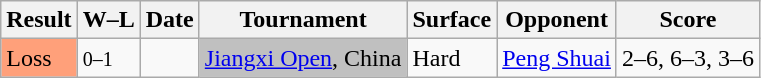<table class="sortable wikitable">
<tr>
<th>Result</th>
<th class="unsortable">W–L</th>
<th>Date</th>
<th>Tournament</th>
<th>Surface</th>
<th>Opponent</th>
<th class="unsortable">Score</th>
</tr>
<tr>
<td style="background:#ffa07a;">Loss</td>
<td><small>0–1</small></td>
<td><a href='#'></a></td>
<td style="background:silver;"><a href='#'>Jiangxi Open</a>, China</td>
<td>Hard</td>
<td> <a href='#'>Peng Shuai</a></td>
<td>2–6, 6–3, 3–6</td>
</tr>
</table>
